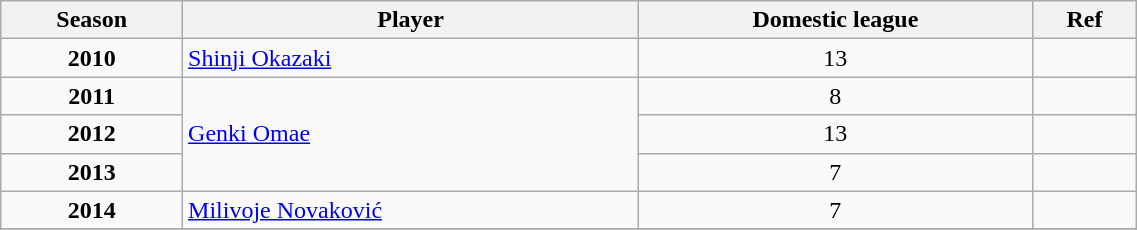<table class="wikitable sortable" style="width:60%; align:center; text-align:center">
<tr>
<th>Season</th>
<th class="unsortable">Player</th>
<th>Domestic league</th>
<th>Ref</th>
</tr>
<tr>
<td><strong>2010</strong></td>
<td align="left"> <a href='#'>Shinji Okazaki</a></td>
<td>13</td>
<td></td>
</tr>
<tr>
<td><strong>2011</strong></td>
<td align="left" rowspan=3> <a href='#'>Genki Omae</a></td>
<td>8</td>
<td></td>
</tr>
<tr>
<td><strong>2012</strong></td>
<td>13</td>
<td></td>
</tr>
<tr>
<td><strong>2013</strong></td>
<td>7</td>
<td></td>
</tr>
<tr>
<td><strong>2014</strong></td>
<td align="left"> <a href='#'>Milivoje Novaković</a></td>
<td>7</td>
<td></td>
</tr>
<tr>
</tr>
</table>
